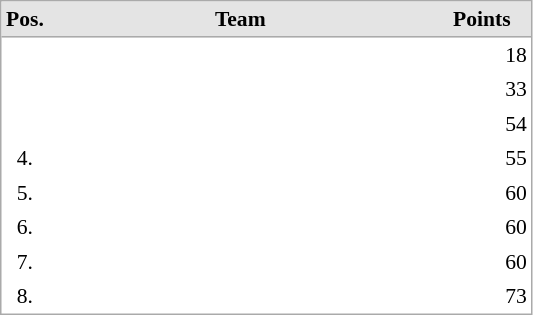<table cellspacing="0" cellpadding="3" style="border:1px solid #AAAAAA;font-size:90%">
<tr bgcolor="#E4E4E4">
<th style="border-bottom:1px solid #AAAAAA" width=10>Pos.</th>
<th style="border-bottom:1px solid #AAAAAA" width=250>Team</th>
<th style="border-bottom:1px solid #AAAAAA" width=60>Points</th>
</tr>
<tr align="center">
<td align="center" valign="top"></td>
<td align="left"></td>
<td align="right">18</td>
</tr>
<tr align="center">
<td align="center" valign="top"></td>
<td align="left"></td>
<td align="right">33</td>
</tr>
<tr align="center">
<td align="center" valign="top"></td>
<td align="left"></td>
<td align="right">54</td>
</tr>
<tr align="center">
<td align="center" valign="top">4.</td>
<td align="left"></td>
<td align="right">55</td>
</tr>
<tr align="center">
<td align="center" valign="top">5.</td>
<td align="left"></td>
<td align="right">60</td>
</tr>
<tr align="center">
<td align="center" valign="top">6.</td>
<td align="left"></td>
<td align="right">60</td>
</tr>
<tr align="center">
<td align="center" valign="top">7.</td>
<td align="left"></td>
<td align="right">60</td>
</tr>
<tr align="center">
<td align="center" valign="top">8.</td>
<td align="left"></td>
<td align="right">73</td>
</tr>
</table>
